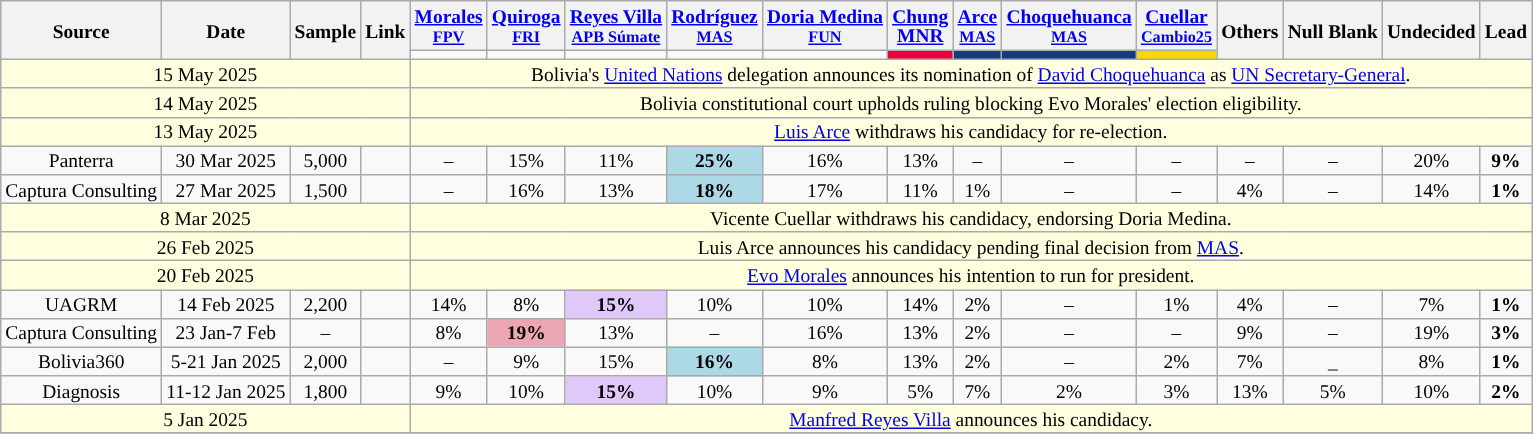<table class="wikitable" style="text-align:center; font-size:81%; line-height:13px;">
<tr>
<th rowspan="2">Source</th>
<th rowspan="2">Date</th>
<th rowspan="2">Sample</th>
<th rowspan="2">Link</th>
<th><a href='#'>Morales</a><br><small><a href='#'>FPV</a></small></th>
<th><a href='#'>Quiroga</a><br><small><a href='#'>FRI</a></small></th>
<th><a href='#'>Reyes Villa</a><br><small><a href='#'>APB Súmate</a></small></th>
<th><a href='#'>Rodríguez</a><br><small><a href='#'>MAS</a></small></th>
<th><a href='#'>Doria Medina</a><br><small><a href='#'>FUN</a></small></th>
<th><a href='#'>Chung</a><br><a href='#'>MNR</a></th>
<th><a href='#'>Arce</a><br><small><a href='#'>MAS</a></small></th>
<th><a href='#'>Choquehuanca</a><br><small><a href='#'>MAS</a></small></th>
<th><a href='#'>Cuellar</a><br><small><a href='#'>Cambio25</a></small></th>
<th rowspan="2">Others</th>
<th rowspan="2">Null Blank</th>
<th rowspan="2">Undecided</th>
<th rowspan="2">Lead</th>
</tr>
<tr>
<td></td>
<td></td>
<td></td>
<td></td>
<td></td>
<td bgcolor="#EF003B"></td>
<td bgcolor="#143a82"></td>
<td bgcolor="#143a82"></td>
<td bgcolor="#fdd601"></td>
</tr>
<tr style="background:lightyellow">
<td colspan="4">15 May 2025</td>
<td colspan="13">Bolivia's <a href='#'>United Nations</a> delegation announces its nomination of <a href='#'>David Choquehuanca</a> as <a href='#'>UN Secretary-General</a>.</td>
</tr>
<tr style="background:lightyellow">
<td colspan="4">14 May 2025</td>
<td colspan="13">Bolivia constitutional court upholds ruling blocking Evo Morales' election eligibility. </td>
</tr>
<tr style="background:lightyellow">
<td colspan="4">13 May 2025</td>
<td colspan="13"><a href='#'>Luis Arce</a> withdraws his candidacy for re-election.</td>
</tr>
<tr>
<td>Panterra</td>
<td>30 Mar 2025</td>
<td>5,000</td>
<td></td>
<td>–</td>
<td>15%</td>
<td>11%</td>
<td style="background:#ADD8E6"><strong>25%</strong></td>
<td>16%</td>
<td>13%</td>
<td>–</td>
<td>–</td>
<td>–</td>
<td>–</td>
<td>–</td>
<td>20%</td>
<td><strong>9%</strong></td>
</tr>
<tr>
<td>Captura Consulting</td>
<td>27 Mar 2025</td>
<td>1,500</td>
<td></td>
<td>–</td>
<td>16%</td>
<td>13%</td>
<td style="background:#ADD8E6"><strong>18%</strong></td>
<td>17%</td>
<td>11%</td>
<td>1%</td>
<td>–</td>
<td>–</td>
<td>4%</td>
<td>–</td>
<td>14%</td>
<td><strong>1%</strong></td>
</tr>
<tr style="border-right: 1px lightyellow; background:lightyellow">
<td colspan="4">8 Mar 2025</td>
<td colspan="13">Vicente Cuellar withdraws his candidacy, endorsing Doria Medina.</td>
</tr>
<tr style="background:lightyellow;">
<td colspan="4">26 Feb 2025</td>
<td colspan="13">Luis Arce announces his candidacy pending final decision from <a href='#'>MAS</a>.</td>
</tr>
<tr style="background:lightyellow;">
<td colspan="4">20 Feb 2025</td>
<td colspan="13"><a href='#'>Evo Morales</a> announces his intention to run for president.</td>
</tr>
<tr>
<td>UAGRM</td>
<td>14 Feb 2025</td>
<td>2,200</td>
<td></td>
<td>14%</td>
<td>8%</td>
<td style="background:#E1C8FA"><strong>15%</strong></td>
<td>10%</td>
<td>10%</td>
<td>14%</td>
<td>2%</td>
<td>–</td>
<td>1%</td>
<td>4%</td>
<td>–</td>
<td>7%</td>
<td><strong>1%</strong></td>
</tr>
<tr>
<td>Captura Consulting</td>
<td>23 Jan-7 Feb</td>
<td>–</td>
<td></td>
<td>8%</td>
<td style="background:#EDA6b4"><strong>19%</strong></td>
<td>13%</td>
<td>–</td>
<td>16%</td>
<td>13%</td>
<td>2%</td>
<td>–</td>
<td>–</td>
<td>9%</td>
<td>–</td>
<td>19%</td>
<td><strong>3%</strong></td>
</tr>
<tr>
<td>Bolivia360</td>
<td>5-21 Jan 2025</td>
<td>2,000</td>
<td></td>
<td>–</td>
<td>9%</td>
<td>15%</td>
<td style="background:#ADD8E6"><strong>16%</strong></td>
<td>8%</td>
<td>13%</td>
<td>2%</td>
<td>–</td>
<td>2%</td>
<td>7%</td>
<td>_</td>
<td>8%</td>
<td><strong>1%</strong></td>
</tr>
<tr>
<td>Diagnosis</td>
<td>11-12 Jan 2025</td>
<td>1,800</td>
<td></td>
<td>9%</td>
<td>10%</td>
<td style="background:#E1C8FA"><strong>15%</strong></td>
<td>10%</td>
<td>9%</td>
<td>5%</td>
<td>7%</td>
<td>2%</td>
<td>3%</td>
<td>13%</td>
<td>5%</td>
<td>10%</td>
<td><strong>2%</strong></td>
</tr>
<tr style="background:lightyellow;">
<td colspan="4">5 Jan 2025</td>
<td colspan="13"><a href='#'>Manfred Reyes Villa</a> announces his candidacy.</td>
</tr>
<tr>
</tr>
</table>
